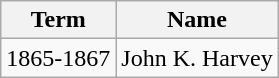<table class="wikitable">
<tr>
<th>Term</th>
<th>Name</th>
</tr>
<tr>
<td>1865-1867</td>
<td>John K. Harvey</td>
</tr>
</table>
